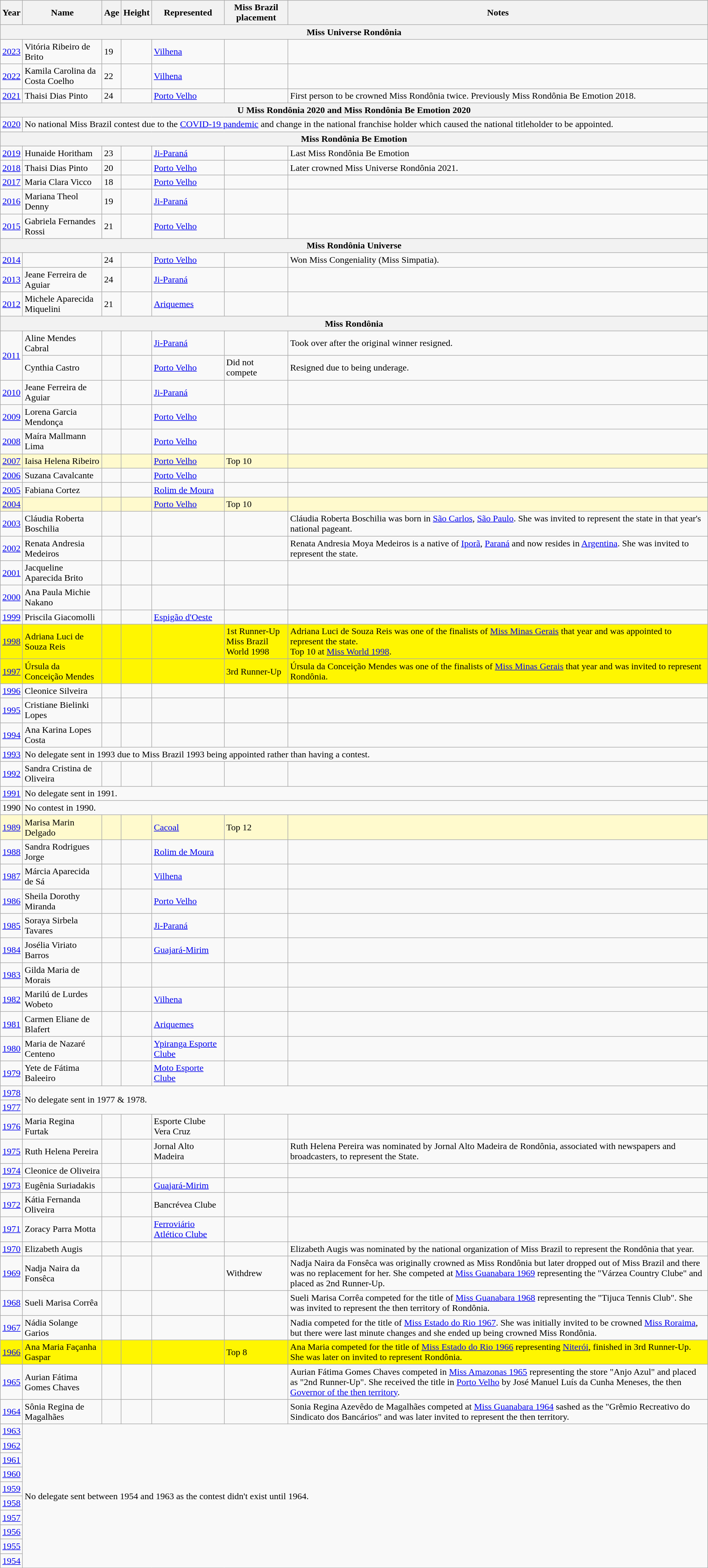<table class="wikitable sortable">
<tr>
<th>Year</th>
<th>Name</th>
<th>Age</th>
<th>Height</th>
<th>Represented</th>
<th>Miss Brazil placement</th>
<th>Notes</th>
</tr>
<tr>
<th colspan=7>Miss Universe Rondônia</th>
</tr>
<tr>
<td><a href='#'>2023</a></td>
<td>Vitória Ribeiro de Brito</td>
<td>19</td>
<td></td>
<td><a href='#'>Vilhena</a></td>
<td></td>
<td></td>
</tr>
<tr>
<td><a href='#'>2022</a></td>
<td>Kamila Carolina da Costa Coelho</td>
<td>22</td>
<td></td>
<td><a href='#'>Vilhena</a></td>
<td></td>
<td></td>
</tr>
<tr>
<td><a href='#'>2021</a></td>
<td>Thaisi Dias Pinto</td>
<td>24</td>
<td></td>
<td><a href='#'>Porto Velho</a></td>
<td></td>
<td>First person to be crowned Miss Rondônia twice. Previously Miss Rondônia Be Emotion 2018.</td>
</tr>
<tr>
<th colspan=7>U Miss Rondônia 2020 and Miss Rondônia Be Emotion 2020</th>
</tr>
<tr>
<td><a href='#'>2020</a></td>
<td colspan=6>No national Miss Brazil contest due to the <a href='#'>COVID-19 pandemic</a> and change in the national franchise holder which caused the national titleholder to be appointed.</td>
</tr>
<tr>
<th colspan=7>Miss Rondônia Be Emotion</th>
</tr>
<tr>
<td><a href='#'>2019</a></td>
<td>Hunaide Horitham</td>
<td>23</td>
<td></td>
<td><a href='#'>Ji-Paraná</a></td>
<td></td>
<td>Last Miss Rondônia Be Emotion</td>
</tr>
<tr>
<td><a href='#'>2018</a></td>
<td>Thaisi Dias Pinto</td>
<td>20</td>
<td></td>
<td><a href='#'>Porto Velho</a></td>
<td></td>
<td>Later crowned Miss Universe Rondônia 2021.</td>
</tr>
<tr>
<td><a href='#'>2017</a></td>
<td>Maria Clara Vicco</td>
<td>18</td>
<td></td>
<td><a href='#'>Porto Velho</a></td>
<td></td>
<td></td>
</tr>
<tr>
<td><a href='#'>2016</a></td>
<td>Mariana Theol Denny</td>
<td>19</td>
<td></td>
<td><a href='#'>Ji-Paraná</a></td>
<td></td>
<td></td>
</tr>
<tr>
<td><a href='#'>2015</a></td>
<td>Gabriela Fernandes Rossi</td>
<td>21</td>
<td></td>
<td><a href='#'>Porto Velho</a></td>
<td></td>
<td></td>
</tr>
<tr>
<th colspan=7>Miss Rondônia Universe</th>
</tr>
<tr>
<td><a href='#'>2014</a></td>
<td></td>
<td>24</td>
<td></td>
<td><a href='#'>Porto Velho</a></td>
<td></td>
<td>Won Miss Congeniality (Miss Simpatia).</td>
</tr>
<tr>
<td><a href='#'>2013</a></td>
<td>Jeane Ferreira de Aguiar</td>
<td>24</td>
<td></td>
<td><a href='#'>Ji-Paraná</a></td>
<td></td>
<td></td>
</tr>
<tr>
<td><a href='#'>2012</a></td>
<td>Michele Aparecida Miquelini</td>
<td>21</td>
<td></td>
<td><a href='#'>Ariquemes</a></td>
<td></td>
<td></td>
</tr>
<tr>
<th colspan=7>Miss Rondônia</th>
</tr>
<tr>
<td rowspan=2><a href='#'>2011</a></td>
<td>Aline Mendes Cabral</td>
<td></td>
<td></td>
<td><a href='#'>Ji-Paraná</a></td>
<td></td>
<td>Took over after the original winner resigned.</td>
</tr>
<tr>
<td>Cynthia Castro</td>
<td></td>
<td></td>
<td><a href='#'>Porto Velho</a></td>
<td>Did not compete</td>
<td>Resigned due to being underage.</td>
</tr>
<tr>
<td><a href='#'>2010</a></td>
<td>Jeane Ferreira de Aguiar</td>
<td></td>
<td></td>
<td><a href='#'>Ji-Paraná</a></td>
<td></td>
<td></td>
</tr>
<tr>
<td><a href='#'>2009</a></td>
<td>Lorena Garcia Mendonça</td>
<td></td>
<td></td>
<td><a href='#'>Porto Velho</a></td>
<td></td>
<td></td>
</tr>
<tr>
<td><a href='#'>2008</a></td>
<td>Maíra Mallmann Lima</td>
<td></td>
<td></td>
<td><a href='#'>Porto Velho</a></td>
<td></td>
<td></td>
</tr>
<tr bgcolor="#FFFACD">
<td><a href='#'>2007</a></td>
<td>Iaisa Helena Ribeiro</td>
<td></td>
<td></td>
<td><a href='#'>Porto Velho</a></td>
<td>Top 10</td>
<td></td>
</tr>
<tr>
<td><a href='#'>2006</a></td>
<td>Suzana Cavalcante</td>
<td></td>
<td></td>
<td><a href='#'>Porto Velho</a></td>
<td></td>
<td></td>
</tr>
<tr>
<td><a href='#'>2005</a></td>
<td>Fabiana Cortez</td>
<td></td>
<td></td>
<td><a href='#'>Rolim de Moura</a></td>
<td></td>
<td></td>
</tr>
<tr bgcolor="#FFFACD">
<td><a href='#'>2004</a></td>
<td></td>
<td></td>
<td></td>
<td><a href='#'>Porto Velho</a></td>
<td>Top 10</td>
<td></td>
</tr>
<tr>
<td><a href='#'>2003</a></td>
<td>Cláudia Roberta Boschilia</td>
<td></td>
<td></td>
<td></td>
<td></td>
<td>Cláudia Roberta Boschilia was born in <a href='#'>São Carlos</a>, <a href='#'>São Paulo</a>. She was invited to represent the state in that year's national pageant.</td>
</tr>
<tr>
<td><a href='#'>2002</a></td>
<td>Renata Andresia Medeiros</td>
<td></td>
<td></td>
<td></td>
<td></td>
<td>Renata Andresia Moya Medeiros is a native of <a href='#'>Iporã</a>, <a href='#'>Paraná</a> and now resides in <a href='#'>Argentina</a>. She was invited to represent the state.</td>
</tr>
<tr>
<td><a href='#'>2001</a></td>
<td>Jacqueline Aparecida Brito</td>
<td></td>
<td></td>
<td></td>
<td></td>
<td></td>
</tr>
<tr>
<td><a href='#'>2000</a></td>
<td>Ana Paula Michie Nakano</td>
<td></td>
<td></td>
<td></td>
<td></td>
<td></td>
</tr>
<tr>
<td><a href='#'>1999</a></td>
<td>Priscila Giacomolli</td>
<td></td>
<td></td>
<td><a href='#'>Espigão d'Oeste</a></td>
<td></td>
<td></td>
</tr>
<tr bgcolor=#FFFF66;">
<td><a href='#'>1998</a></td>
<td>Adriana Luci de Souza Reis</td>
<td></td>
<td></td>
<td></td>
<td>1st Runner-Up<br>Miss Brazil World 1998</td>
<td>Adriana Luci de Souza Reis was one of the finalists of <a href='#'>Miss Minas Gerais</a> that year and was appointed to represent the state.<br>Top 10 at <a href='#'>Miss World 1998</a>.</td>
</tr>
<tr bgcolor=#FFFF66;">
<td><a href='#'>1997</a></td>
<td>Úrsula da Conceição Mendes</td>
<td></td>
<td></td>
<td></td>
<td>3rd Runner-Up</td>
<td>Úrsula da Conceição Mendes was one of the finalists of <a href='#'>Miss Minas Gerais</a> that year and was invited to represent Rondônia.</td>
</tr>
<tr>
<td><a href='#'>1996</a></td>
<td>Cleonice Silveira</td>
<td></td>
<td></td>
<td></td>
<td></td>
<td></td>
</tr>
<tr>
<td><a href='#'>1995</a></td>
<td>Cristiane Bielinki Lopes</td>
<td></td>
<td></td>
<td></td>
<td></td>
<td></td>
</tr>
<tr>
<td><a href='#'>1994</a></td>
<td>Ana Karina Lopes Costa</td>
<td></td>
<td></td>
<td></td>
<td></td>
<td></td>
</tr>
<tr>
<td><a href='#'>1993</a></td>
<td colspan=6>No delegate sent in 1993 due to Miss Brazil 1993 being appointed rather than having a contest.</td>
</tr>
<tr>
<td><a href='#'>1992</a></td>
<td>Sandra Cristina de Oliveira</td>
<td></td>
<td></td>
<td></td>
<td></td>
<td></td>
</tr>
<tr>
<td><a href='#'>1991</a></td>
<td colspan=6>No delegate sent in 1991.</td>
</tr>
<tr>
<td>1990</td>
<td colspan=6>No contest in 1990.</td>
</tr>
<tr bgcolor="#FFFACD">
<td><a href='#'>1989</a></td>
<td>Marisa Marin Delgado</td>
<td></td>
<td></td>
<td><a href='#'>Cacoal</a></td>
<td>Top 12</td>
<td></td>
</tr>
<tr>
<td><a href='#'>1988</a></td>
<td>Sandra Rodrigues Jorge</td>
<td></td>
<td></td>
<td><a href='#'>Rolim de Moura</a></td>
<td></td>
<td></td>
</tr>
<tr>
<td><a href='#'>1987</a></td>
<td>Márcia Aparecida de Sá</td>
<td></td>
<td></td>
<td><a href='#'>Vilhena</a></td>
<td></td>
<td></td>
</tr>
<tr>
<td><a href='#'>1986</a></td>
<td>Sheila Dorothy Miranda</td>
<td></td>
<td></td>
<td><a href='#'>Porto Velho</a></td>
<td></td>
<td></td>
</tr>
<tr>
<td><a href='#'>1985</a></td>
<td>Soraya Sirbela Tavares</td>
<td></td>
<td></td>
<td><a href='#'>Ji-Paraná</a></td>
<td></td>
<td></td>
</tr>
<tr>
<td><a href='#'>1984</a></td>
<td>Josélia Viriato Barros</td>
<td></td>
<td></td>
<td><a href='#'>Guajará-Mirim</a></td>
<td></td>
<td></td>
</tr>
<tr>
<td><a href='#'>1983</a></td>
<td>Gilda Maria de Morais</td>
<td></td>
<td></td>
<td></td>
<td></td>
<td></td>
</tr>
<tr>
<td><a href='#'>1982</a></td>
<td>Marilú de Lurdes Wobeto</td>
<td></td>
<td></td>
<td><a href='#'>Vilhena</a></td>
<td></td>
<td></td>
</tr>
<tr>
<td><a href='#'>1981</a></td>
<td>Carmen Eliane de Blafert</td>
<td></td>
<td></td>
<td><a href='#'>Ariquemes</a></td>
<td></td>
<td></td>
</tr>
<tr>
<td><a href='#'>1980</a></td>
<td>Maria de Nazaré Centeno</td>
<td></td>
<td></td>
<td><a href='#'>Ypiranga Esporte Clube</a></td>
<td></td>
<td></td>
</tr>
<tr>
<td><a href='#'>1979</a></td>
<td>Yete de Fátima Baleeiro</td>
<td></td>
<td></td>
<td><a href='#'>Moto Esporte Clube</a></td>
<td></td>
<td></td>
</tr>
<tr>
<td><a href='#'>1978</a></td>
<td colspan=6 rowspan=2>No delegate sent in 1977 & 1978.</td>
</tr>
<tr>
<td><a href='#'>1977</a></td>
</tr>
<tr>
<td><a href='#'>1976</a></td>
<td>Maria Regina Furtak</td>
<td></td>
<td></td>
<td>Esporte Clube Vera Cruz</td>
<td></td>
<td></td>
</tr>
<tr>
<td><a href='#'>1975</a></td>
<td>Ruth Helena Pereira</td>
<td></td>
<td></td>
<td>Jornal Alto Madeira</td>
<td></td>
<td>Ruth Helena Pereira was nominated by Jornal Alto Madeira de Rondônia, associated with newspapers and broadcasters, to represent the State.</td>
</tr>
<tr>
<td><a href='#'>1974</a></td>
<td>Cleonice de Oliveira</td>
<td></td>
<td></td>
<td></td>
<td></td>
<td></td>
</tr>
<tr>
<td><a href='#'>1973</a></td>
<td>Eugênia Suriadakis</td>
<td></td>
<td></td>
<td><a href='#'>Guajará-Mirim</a></td>
<td></td>
<td></td>
</tr>
<tr>
<td><a href='#'>1972</a></td>
<td>Kátia Fernanda Oliveira</td>
<td></td>
<td></td>
<td>Bancrévea Clube</td>
<td></td>
<td></td>
</tr>
<tr>
<td><a href='#'>1971</a></td>
<td>Zoracy Parra Motta</td>
<td></td>
<td></td>
<td><a href='#'>Ferroviário Atlético Clube</a></td>
<td></td>
<td></td>
</tr>
<tr>
<td><a href='#'>1970</a></td>
<td>Elizabeth Augis</td>
<td></td>
<td></td>
<td></td>
<td></td>
<td>Elizabeth Augis was nominated by the national organization of Miss Brazil to represent the Rondônia that year.</td>
</tr>
<tr>
<td><a href='#'>1969</a></td>
<td>Nadja Naira da Fonsêca</td>
<td></td>
<td></td>
<td></td>
<td>Withdrew</td>
<td>Nadja Naira da Fonsêca was originally crowned as Miss Rondônia but later dropped out of Miss Brazil and there was no replacement for her. She competed at <a href='#'>Miss Guanabara 1969</a> representing the "Várzea Country Clube" and placed as 2nd Runner-Up.</td>
</tr>
<tr>
<td><a href='#'>1968</a></td>
<td>Sueli Marisa Corrêa</td>
<td></td>
<td></td>
<td></td>
<td></td>
<td>Sueli Marisa Corrêa competed for the title of <a href='#'>Miss Guanabara 1968</a> representing the "Tijuca Tennis Club". She was invited to represent the then territory of Rondônia.</td>
</tr>
<tr>
<td><a href='#'>1967</a></td>
<td>Nádia Solange Garios</td>
<td></td>
<td></td>
<td></td>
<td></td>
<td>Nadia competed for the title of <a href='#'>Miss Estado do Rio 1967</a>. She was initially invited to be crowned <a href='#'>Miss Roraima</a>, but there were last minute changes and she ended up being crowned Miss Rondônia.</td>
</tr>
<tr bgcolor=#FFFF66;">
<td><a href='#'>1966</a></td>
<td>Ana Maria Façanha Gaspar</td>
<td></td>
<td></td>
<td></td>
<td>Top 8</td>
<td>Ana Maria competed for the title of <a href='#'>Miss Estado do Rio 1966</a> representing <a href='#'>Niterói</a>, finished in 3rd Runner-Up. She was later on invited to represent Rondônia.</td>
</tr>
<tr>
<td><a href='#'>1965</a></td>
<td>Aurian Fátima Gomes Chaves</td>
<td></td>
<td></td>
<td></td>
<td></td>
<td>Aurian Fátima Gomes Chaves competed in <a href='#'>Miss Amazonas 1965</a> representing the store "Anjo Azul" and placed as "2nd Runner-Up". She received the title in <a href='#'>Porto Velho</a> by José Manuel Luís da Cunha Meneses, the then <a href='#'>Governor of the then territory</a>.</td>
</tr>
<tr>
<td><a href='#'>1964</a></td>
<td>Sônia Regina de Magalhães</td>
<td></td>
<td></td>
<td></td>
<td></td>
<td>Sonia Regina Azevêdo de Magalhães competed at <a href='#'>Miss Guanabara 1964</a> sashed as the "Grêmio Recreativo do Sindicato dos Bancários" and was later invited to represent the then territory.</td>
</tr>
<tr>
<td><a href='#'>1963</a></td>
<td colspan=6 rowspan=10>No delegate sent between 1954 and 1963 as the contest didn't exist until 1964.</td>
</tr>
<tr>
<td><a href='#'>1962</a></td>
</tr>
<tr>
<td><a href='#'>1961</a></td>
</tr>
<tr>
<td><a href='#'>1960</a></td>
</tr>
<tr>
<td><a href='#'>1959</a></td>
</tr>
<tr>
<td><a href='#'>1958</a></td>
</tr>
<tr>
<td><a href='#'>1957</a></td>
</tr>
<tr>
<td><a href='#'>1956</a></td>
</tr>
<tr>
<td><a href='#'>1955</a></td>
</tr>
<tr>
<td><a href='#'>1954</a></td>
</tr>
</table>
